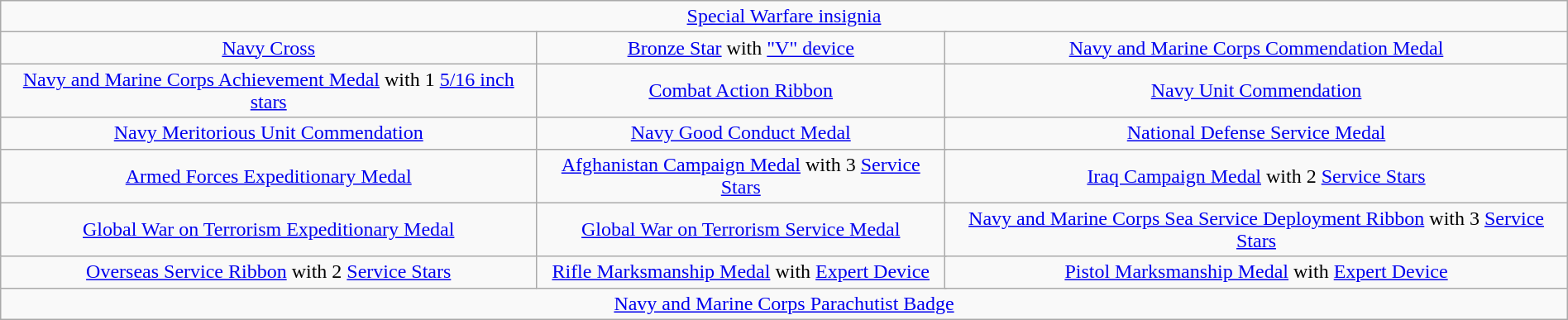<table class="wikitable" style="margin:1em auto; text-align:center;">
<tr>
<td colspan="12"><a href='#'>Special Warfare insignia</a></td>
</tr>
<tr>
<td colspan="4"><a href='#'>Navy Cross</a></td>
<td colspan="4"><a href='#'>Bronze Star</a> with <a href='#'>"V" device</a></td>
<td colspan="4"><a href='#'>Navy and Marine Corps Commendation Medal</a></td>
</tr>
<tr>
<td colspan="4"><a href='#'>Navy and Marine Corps Achievement Medal</a> with 1 <a href='#'>5/16 inch stars</a></td>
<td colspan="4"><a href='#'>Combat Action Ribbon</a></td>
<td colspan="4"><a href='#'>Navy Unit Commendation</a></td>
</tr>
<tr>
<td colspan="4"><a href='#'>Navy Meritorious Unit Commendation</a></td>
<td colspan="4"><a href='#'>Navy Good Conduct Medal</a></td>
<td colspan="4"><a href='#'>National Defense Service Medal</a></td>
</tr>
<tr>
<td colspan="4"><a href='#'>Armed Forces Expeditionary Medal</a></td>
<td colspan="4"><a href='#'>Afghanistan Campaign Medal</a> with 3 <a href='#'>Service Stars</a></td>
<td colspan="4"><a href='#'>Iraq Campaign Medal</a> with 2 <a href='#'>Service Stars</a></td>
</tr>
<tr>
<td colspan="4"><a href='#'>Global War on Terrorism Expeditionary Medal</a></td>
<td colspan="4"><a href='#'>Global War on Terrorism Service Medal</a></td>
<td colspan="4"><a href='#'>Navy and Marine Corps Sea Service Deployment Ribbon</a> with 3 <a href='#'>Service Stars</a></td>
</tr>
<tr>
<td colspan="4"><a href='#'>Overseas Service Ribbon</a> with 2 <a href='#'>Service Stars</a></td>
<td colspan="4"><a href='#'>Rifle Marksmanship Medal</a> with <a href='#'>Expert Device</a></td>
<td colspan="4"><a href='#'>Pistol Marksmanship Medal</a> with <a href='#'>Expert Device</a></td>
</tr>
<tr>
<td colspan="12"><a href='#'>Navy and Marine Corps Parachutist Badge</a></td>
</tr>
</table>
